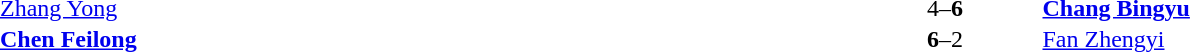<table width="100%" cellspacing="1">
<tr>
<th width=45%></th>
<th width=10%></th>
<th width=45%></th>
</tr>
<tr>
<td> <a href='#'>Zhang Yong</a></td>
<td align="center">4–<strong>6</strong></td>
<td> <strong><a href='#'>Chang Bingyu</a></strong></td>
</tr>
<tr>
<td> <strong><a href='#'>Chen Feilong</a></strong></td>
<td align="center"><strong>6</strong>–2</td>
<td> <a href='#'>Fan Zhengyi</a></td>
</tr>
</table>
